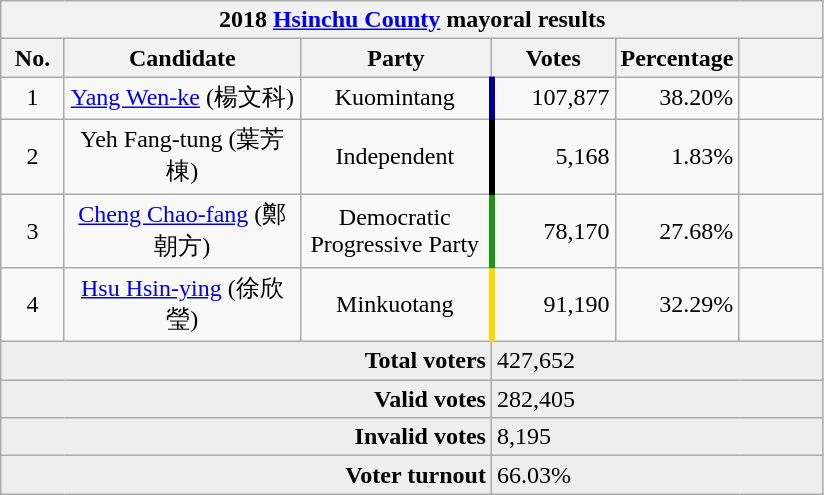<table class="wikitable collapsible" style="text-align:center">
<tr>
<th colspan="6">2018 <a href='#'>Hsinchu County</a> mayoral results</th>
</tr>
<tr>
<th width=35>No.</th>
<th width=150>Candidate</th>
<th width=120>Party</th>
<th width=75>Votes</th>
<th width=75>Percentage</th>
<th width=49></th>
</tr>
<tr>
<td>1</td>
<td><a href='#'>Yang Wen-ke</a> (楊文科)</td>
<td> Kuomintang</td>
<td style="border-left:4px solid #000099;" align="right">107,877</td>
<td align="right">38.20%</td>
<td align="center"></td>
</tr>
<tr>
<td>2</td>
<td>Yeh Fang-tung (葉芳棟)</td>
<td> Independent</td>
<td style="border-left:4px solid #000000;" align="right">5,168</td>
<td align="right">1.83%</td>
<td align="center"></td>
</tr>
<tr>
<td>3</td>
<td><a href='#'>Cheng Chao-fang</a> (鄭朝方)</td>
<td> Democratic Progressive Party</td>
<td style="border-left:4px solid #1B9413;" align="right">78,170</td>
<td align="right">27.68%</td>
<td align="center"></td>
</tr>
<tr>
<td>4</td>
<td><a href='#'>Hsu Hsin-ying</a> (徐欣瑩)</td>
<td> Minkuotang</td>
<td style="border-left:4px solid #FFD700;" align="right">91,190</td>
<td align="right">32.29%</td>
<td align="center"></td>
</tr>
<tr bgcolor=EEEEEE>
<td colspan="3" align="right"><strong>Total voters</strong></td>
<td colspan="3" align="left">427,652</td>
</tr>
<tr bgcolor=EEEEEE>
<td colspan="3" align="right"><strong>Valid votes</strong></td>
<td colspan="3" align="left">282,405</td>
</tr>
<tr bgcolor=EEEEEE>
<td colspan="3" align="right"><strong>Invalid votes</strong></td>
<td colspan="3" align="left">8,195</td>
</tr>
<tr bgcolor=EEEEEE>
<td colspan="3" align="right"><strong>Voter turnout</strong></td>
<td colspan="3" align="left">66.03%</td>
</tr>
</table>
